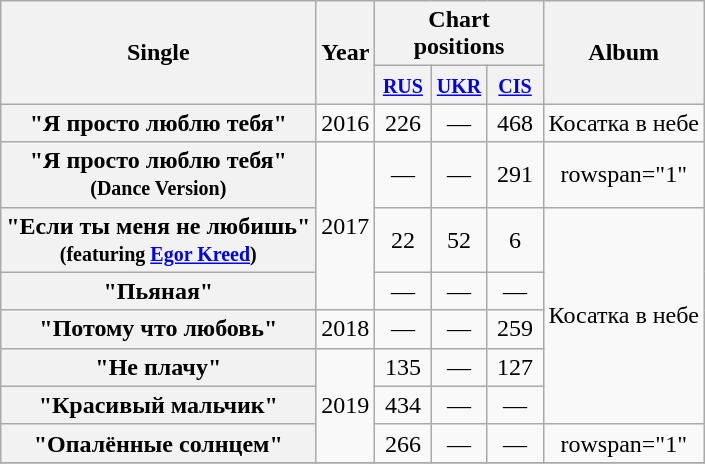<table class="wikitable plainrowheaders" style="text-align: center;">
<tr>
<th rowspan="2">Single</th>
<th rowspan="2">Year</th>
<th colspan="3">Chart positions</th>
<th rowspan="2">Album</th>
</tr>
<tr>
<th style="width:30px;"><small> <a href='#'>RUS</a><br> </small></th>
<th style="width:30px;"><small> <a href='#'>UKR</a></small></th>
<th style="width:30px;"><small> <a href='#'>CIS</a></small></th>
</tr>
<tr>
<th scope="row">"Я просто люблю тебя"</th>
<td rowspan="1">2016</td>
<td>226</td>
<td>—</td>
<td>468</td>
<td rowspan="1">Косатка в небе</td>
</tr>
<tr>
<th scope="row">"Я просто люблю тебя"<br><small>(Dance Version)</small></th>
<td rowspan="3">2017</td>
<td>—</td>
<td>—</td>
<td>291</td>
<td>rowspan="1" </td>
</tr>
<tr>
<th scope="row">"Если ты меня не любишь"<br><small>(featuring <a href='#'>Egor Kreed</a>)</small></th>
<td>22</td>
<td>52</td>
<td>6</td>
<td rowspan="5">Косатка в небе</td>
</tr>
<tr>
<th scope="row">"Пьяная"</th>
<td>—</td>
<td>—</td>
<td>—</td>
</tr>
<tr>
<th scope="row">"Потому что любовь"</th>
<td>2018</td>
<td>—</td>
<td>—</td>
<td>259</td>
</tr>
<tr>
<th scope="row">"Не плачу"</th>
<td rowspan="3">2019</td>
<td>135</td>
<td>—</td>
<td>127</td>
</tr>
<tr>
<th scope="row">"Красивый мальчик"</th>
<td>434</td>
<td>—</td>
<td>—</td>
</tr>
<tr>
<th scope="row">"Опалённые солнцем"</th>
<td>266</td>
<td>—</td>
<td>—</td>
<td>rowspan="1" </td>
</tr>
<tr>
</tr>
</table>
